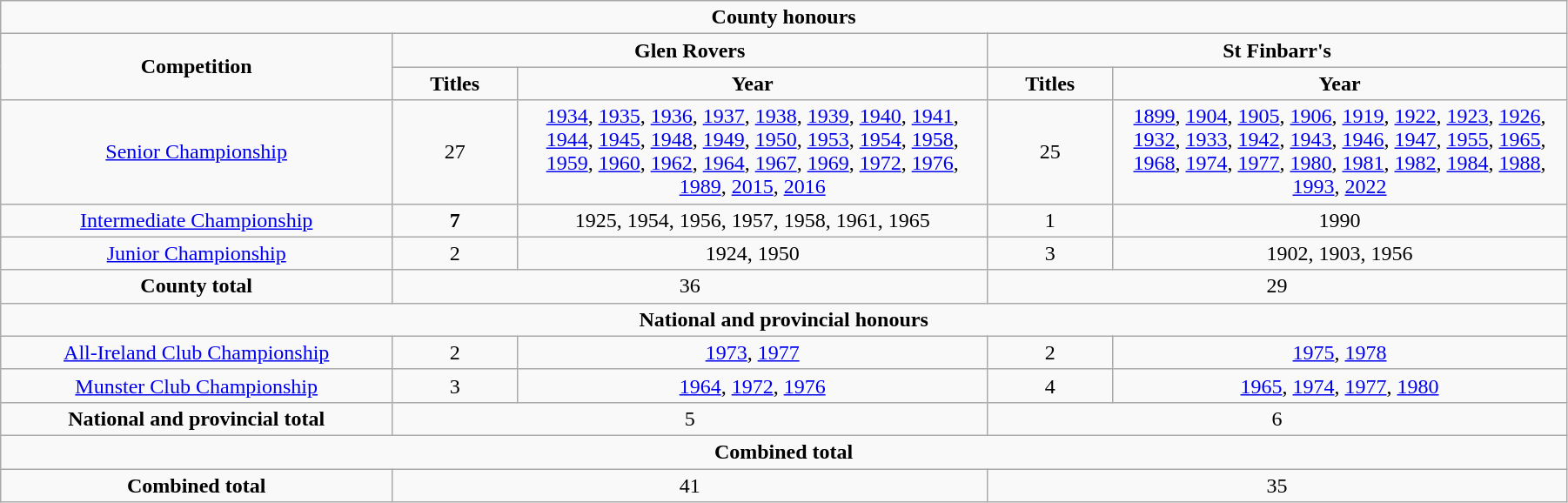<table class="wikitable" style="width:95%;text-align:center">
<tr>
<td colspan="5"><strong>County honours</strong></td>
</tr>
<tr>
<td style="width:25%" rowspan="2"><strong>Competition</strong></td>
<td colspan="2"><strong>Glen Rovers</strong></td>
<td colspan="2"><strong>St Finbarr's</strong></td>
</tr>
<tr>
<td style="width:8%"><strong>Titles</strong></td>
<td><strong>Year</strong></td>
<td style="width:8%"><strong>Titles</strong></td>
<td><strong>Year</strong></td>
</tr>
<tr>
<td><a href='#'>Senior Championship</a></td>
<td>27</td>
<td><a href='#'>1934</a>, <a href='#'>1935</a>, <a href='#'>1936</a>, <a href='#'>1937</a>, <a href='#'>1938</a>, <a href='#'>1939</a>, <a href='#'>1940</a>, <a href='#'>1941</a>, <a href='#'>1944</a>, <a href='#'>1945</a>, <a href='#'>1948</a>, <a href='#'>1949</a>, <a href='#'>1950</a>, <a href='#'>1953</a>, <a href='#'>1954</a>, <a href='#'>1958</a>, <a href='#'>1959</a>, <a href='#'>1960</a>, <a href='#'>1962</a>, <a href='#'>1964</a>, <a href='#'>1967</a>, <a href='#'>1969</a>, <a href='#'>1972</a>, <a href='#'>1976</a>, <a href='#'>1989</a>, <a href='#'>2015</a>, <a href='#'>2016</a></td>
<td>25</td>
<td><a href='#'>1899</a>, <a href='#'>1904</a>, <a href='#'>1905</a>, <a href='#'>1906</a>, <a href='#'>1919</a>, <a href='#'>1922</a>, <a href='#'>1923</a>, <a href='#'>1926</a>, <a href='#'>1932</a>, <a href='#'>1933</a>, <a href='#'>1942</a>, <a href='#'>1943</a>, <a href='#'>1946</a>, <a href='#'>1947</a>, <a href='#'>1955</a>, <a href='#'>1965</a>, <a href='#'>1968</a>, <a href='#'>1974</a>, <a href='#'>1977</a>, <a href='#'>1980</a>, <a href='#'>1981</a>, <a href='#'>1982</a>, <a href='#'>1984</a>, <a href='#'>1988</a>, <a href='#'>1993</a>, <a href='#'>2022</a></td>
</tr>
<tr>
<td><a href='#'>Intermediate Championship</a></td>
<td><strong>7</strong></td>
<td>1925, 1954, 1956, 1957, 1958, 1961, 1965</td>
<td>1</td>
<td>1990</td>
</tr>
<tr>
<td><a href='#'>Junior Championship</a></td>
<td>2</td>
<td>1924, 1950</td>
<td>3</td>
<td>1902, 1903, 1956</td>
</tr>
<tr>
<td><strong>County total</strong></td>
<td colspan="2">36</td>
<td colspan="2">29</td>
</tr>
<tr>
<td colspan="5"><strong>National and provincial honours</strong></td>
</tr>
<tr>
<td><a href='#'>All-Ireland Club Championship</a></td>
<td>2</td>
<td><a href='#'>1973</a>, <a href='#'>1977</a></td>
<td>2</td>
<td><a href='#'>1975</a>, <a href='#'>1978</a></td>
</tr>
<tr>
<td><a href='#'>Munster Club Championship</a></td>
<td>3</td>
<td><a href='#'>1964</a>, <a href='#'>1972</a>, <a href='#'>1976</a></td>
<td>4</td>
<td><a href='#'>1965</a>, <a href='#'>1974</a>, <a href='#'>1977</a>, <a href='#'>1980</a></td>
</tr>
<tr>
<td><strong>National and provincial total</strong></td>
<td colspan="2">5</td>
<td colspan="2">6</td>
</tr>
<tr>
<td colspan="5"><strong>Combined total</strong></td>
</tr>
<tr>
<td><strong>Combined total</strong></td>
<td colspan="2">41</td>
<td colspan="2">35</td>
</tr>
</table>
